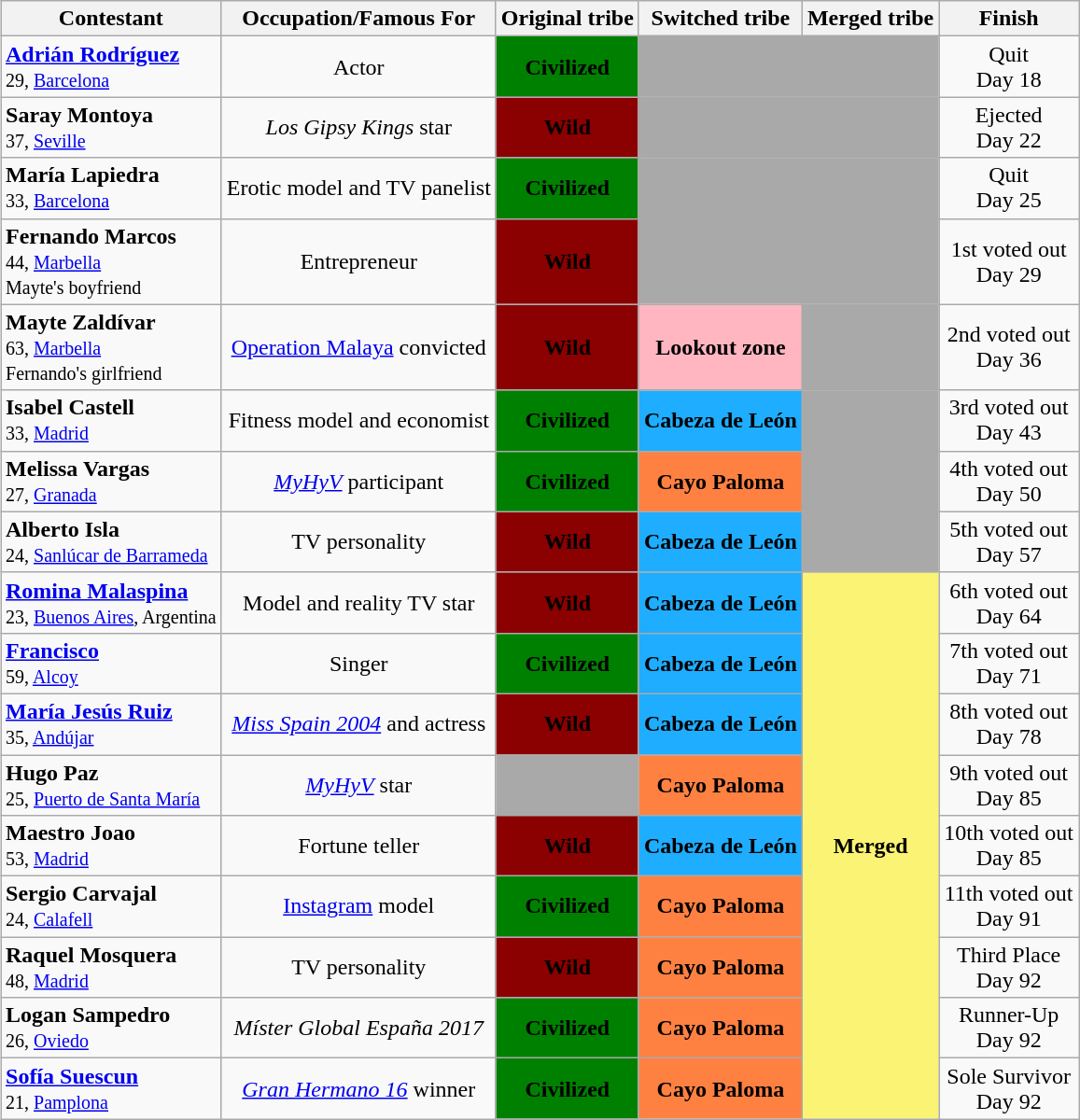<table class="wikitable" style="margin:auto; text-align:center">
<tr>
<th>Contestant</th>
<th>Occupation/Famous For</th>
<th>Original tribe</th>
<th>Switched tribe</th>
<th>Merged tribe</th>
<th>Finish</th>
</tr>
<tr>
<td align="left"><strong><a href='#'>Adrián Rodríguez</a></strong> <br><small>29, <a href='#'>Barcelona</a></small></td>
<td>Actor</td>
<td style="background-color: green;"><span><strong>Civilized</strong></span></td>
<td bgcolor="darkgray" colspan="2"></td>
<td>Quit<br>Day 18</td>
</tr>
<tr>
<td align="left"><strong>Saray Montoya</strong> <br><small>37, <a href='#'>Seville</a></small></td>
<td><em>Los Gipsy Kings</em> star</td>
<td style="background-color: darkred;"><span><strong>Wild</strong></span></td>
<td bgcolor="darkgray" colspan="2"></td>
<td>Ejected<br>Day 22</td>
</tr>
<tr>
<td align="left"><strong>María Lapiedra</strong> <br><small>33, <a href='#'>Barcelona</a></small></td>
<td>Erotic model and TV panelist</td>
<td style="background-color: green;"><span><strong>Civilized</strong></span></td>
<td bgcolor="darkgray" colspan="2"></td>
<td>Quit<br>Day 25</td>
</tr>
<tr>
<td align="left"><strong>Fernando Marcos</strong> <br><small>44, <a href='#'>Marbella</a><br>Mayte's boyfriend </small></td>
<td>Entrepreneur</td>
<td style="background-color: darkred;"><span><strong>Wild</strong></span></td>
<td bgcolor="darkgray" colspan="2"></td>
<td>1st voted out<br>Day 29</td>
</tr>
<tr>
<td align="left"><strong>Mayte Zaldívar</strong> <br><small>63, <a href='#'>Marbella</a><br>Fernando's girlfriend</small></td>
<td><a href='#'>Operation Malaya</a> convicted</td>
<td style="background-color: darkred;"><span><strong>Wild</strong></span></td>
<td style="background-color: lightpink;"><strong>Lookout zone</strong></td>
<td bgcolor="darkgray"></td>
<td>2nd voted out<br>Day 36</td>
</tr>
<tr>
<td align="left"><strong>Isabel Castell</strong> <br><small>33, <a href='#'>Madrid</a></small></td>
<td>Fitness model and economist</td>
<td style="background-color: green;"><span><strong>Civilized</strong></span></td>
<td bgcolor="#1FADFF"><strong>Cabeza de León</strong></td>
<td bgcolor="darkgray"></td>
<td>3rd voted out<br>Day 43</td>
</tr>
<tr>
<td align="left"><strong>Melissa Vargas</strong> <br><small>27, <a href='#'>Granada</a></small></td>
<td><em><a href='#'>MyHyV</a></em> participant</td>
<td style="background-color: green;"><span><strong>Civilized</strong></span></td>
<td bgcolor="#FF8142"><strong>Cayo Paloma</strong></td>
<td bgcolor="darkgray"></td>
<td>4th voted out<br>Day 50</td>
</tr>
<tr>
<td align="left"><strong>Alberto Isla</strong> <br><small>24, <a href='#'>Sanlúcar de Barrameda</a></small></td>
<td>TV personality</td>
<td style="background-color: darkred;"><span><strong>Wild</strong></span></td>
<td bgcolor="#1FADFF"><strong>Cabeza de León</strong></td>
<td bgcolor="darkgray"></td>
<td>5th voted out<br>Day 57</td>
</tr>
<tr>
<td align="left"><strong><a href='#'>Romina Malaspina</a></strong> <br><small>23, <a href='#'>Buenos Aires</a>, Argentina</small></td>
<td>Model and reality TV star</td>
<td style="background-color: darkred;"><span><strong>Wild</strong></span></td>
<td bgcolor="#1FADFF"><strong>Cabeza de León</strong></td>
<td bgcolor="#FBF373" rowspan=10 align="center"><strong>Merged</strong></td>
<td>6th voted out<br>Day 64</td>
</tr>
<tr>
<td align="left"><strong><a href='#'>Francisco</a></strong> <br><small>59, <a href='#'>Alcoy</a></small></td>
<td>Singer</td>
<td style="background-color: green;"><span><strong>Civilized</strong></span></td>
<td bgcolor="#1FADFF"><strong>Cabeza de León</strong></td>
<td>7th voted out<br>Day 71</td>
</tr>
<tr>
<td align="left"><strong><a href='#'>María Jesús Ruiz</a></strong> <br><small>35, <a href='#'>Andújar</a></small></td>
<td><em><a href='#'>Miss Spain 2004</a></em> and actress</td>
<td style="background-color: darkred;"><span><strong>Wild</strong></span></td>
<td bgcolor="#1FADFF"><strong>Cabeza de León</strong></td>
<td>8th voted out<br>Day 78</td>
</tr>
<tr>
<td align="left"><strong>Hugo Paz</strong> <br><small>25, <a href='#'>Puerto de Santa María</a></small></td>
<td><em><a href='#'>MyHyV</a></em> star</td>
<td bgcolor="darkgray"></td>
<td bgcolor="#FF8142"><strong>Cayo Paloma</strong></td>
<td>9th voted out<br>Day 85</td>
</tr>
<tr>
<td align="left"><strong>Maestro Joao</strong> <br><small>53, <a href='#'>Madrid</a></small></td>
<td>Fortune teller</td>
<td style="background-color: darkred;"><span><strong>Wild</strong></span></td>
<td bgcolor="#1FADFF"><strong>Cabeza de León</strong></td>
<td>10th voted out<br>Day 85</td>
</tr>
<tr>
<td align="left"><strong>Sergio Carvajal</strong> <br><small>24, <a href='#'>Calafell</a></small></td>
<td><a href='#'>Instagram</a> model</td>
<td style="background-color: green;"><span><strong>Civilized</strong></span></td>
<td bgcolor="#FF8142"><strong>Cayo Paloma</strong></td>
<td>11th voted out<br>Day 91</td>
</tr>
<tr>
<td align="left"><strong>Raquel Mosquera</strong> <br><small>48, <a href='#'>Madrid</a></small></td>
<td>TV personality</td>
<td style="background-color: darkred;"><span><strong>Wild</strong></span></td>
<td bgcolor="#FF8142"><strong>Cayo Paloma</strong></td>
<td>Third Place<br>Day 92</td>
</tr>
<tr>
<td align="left"><strong>Logan Sampedro</strong> <br><small>26, <a href='#'>Oviedo</a></small></td>
<td><em>Míster Global España 2017</em></td>
<td style="background-color: green;"><span><strong>Civilized</strong></span></td>
<td bgcolor="#FF8142"><strong>Cayo Paloma</strong></td>
<td>Runner-Up<br>Day 92</td>
</tr>
<tr>
<td align="left"><strong><a href='#'>Sofía Suescun</a></strong> <br><small>21, <a href='#'>Pamplona</a></small></td>
<td><em><a href='#'>Gran Hermano 16</a></em> winner</td>
<td style="background-color: green;"><span><strong>Civilized</strong></span></td>
<td bgcolor="#FF8142"><strong>Cayo Paloma</strong></td>
<td>Sole Survivor<br>Day 92</td>
</tr>
</table>
